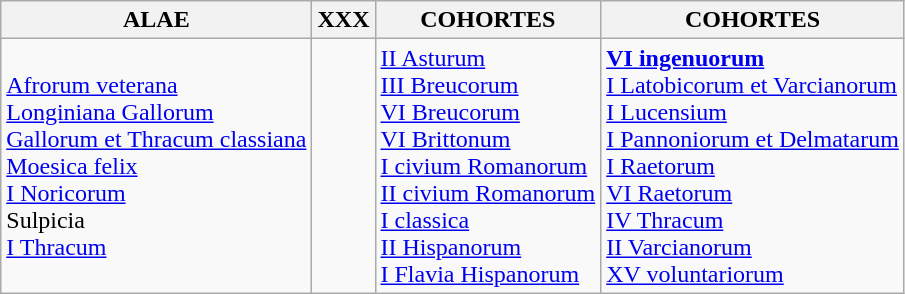<table class=wikitable>
<tr>
<th>ALAE</th>
<th>XXX</th>
<th>COHORTES</th>
<th>COHORTES</th>
</tr>
<tr>
<td><a href='#'>Afrorum veterana</a><br><a href='#'>Longiniana Gallorum</a><br><a href='#'>Gallorum et Thracum classiana</a><br><a href='#'>Moesica felix</a><br><a href='#'>I Noricorum</a> <br>Sulpicia <br><a href='#'>I Thracum</a></td>
<td></td>
<td><a href='#'>II Asturum</a><br><a href='#'>III Breucorum</a><br><a href='#'>VI Breucorum</a> <br><a href='#'>VI Brittonum</a><br><a href='#'>I civium Romanorum</a> <br><a href='#'>II civium Romanorum</a> <br><a href='#'>I classica</a><br><a href='#'>II Hispanorum</a><br><a href='#'>I Flavia Hispanorum</a> </td>
<td><strong><a href='#'>VI ingenuorum</a> </strong><br><a href='#'>I Latobicorum et Varcianorum</a> <br><a href='#'>I Lucensium</a><br><a href='#'>I Pannoniorum et Delmatarum</a> <br><a href='#'>I Raetorum</a>  <br><a href='#'>VI Raetorum</a><br><a href='#'>IV Thracum</a> <br><a href='#'>II Varcianorum</a> <br><a href='#'>XV voluntariorum</a> </td>
</tr>
</table>
